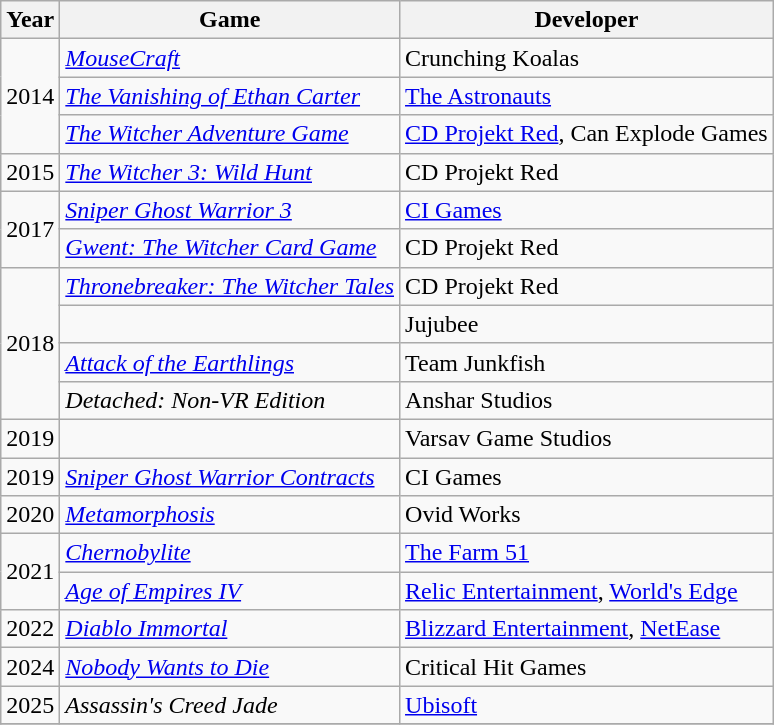<table class="wikitable">
<tr>
<th>Year</th>
<th>Game</th>
<th>Developer</th>
</tr>
<tr>
<td rowspan="3">2014</td>
<td><em><a href='#'>MouseCraft</a></em></td>
<td>Crunching Koalas</td>
</tr>
<tr>
<td><em><a href='#'>The Vanishing of Ethan Carter</a></em></td>
<td><a href='#'>The Astronauts</a></td>
</tr>
<tr>
<td><em><a href='#'>The Witcher Adventure Game</a></em></td>
<td><a href='#'>CD Projekt Red</a>, Can Explode Games</td>
</tr>
<tr>
<td>2015</td>
<td><em><a href='#'>The Witcher 3: Wild Hunt</a></em></td>
<td>CD Projekt Red</td>
</tr>
<tr>
<td rowspan="2">2017</td>
<td><em><a href='#'>Sniper Ghost Warrior 3</a></em></td>
<td><a href='#'>CI Games</a></td>
</tr>
<tr>
<td><em><a href='#'>Gwent: The Witcher Card Game</a></em></td>
<td>CD Projekt Red</td>
</tr>
<tr>
<td rowspan="4">2018</td>
<td><em><a href='#'>Thronebreaker: The Witcher Tales</a></em></td>
<td>CD Projekt Red</td>
</tr>
<tr>
<td></td>
<td>Jujubee</td>
</tr>
<tr>
<td><em><a href='#'>Attack of the Earthlings</a></em></td>
<td>Team Junkfish</td>
</tr>
<tr>
<td><em>Detached: Non-VR Edition</em></td>
<td>Anshar Studios</td>
</tr>
<tr>
<td>2019</td>
<td></td>
<td>Varsav Game Studios</td>
</tr>
<tr>
<td>2019</td>
<td><em><a href='#'>Sniper Ghost Warrior Contracts</a></em></td>
<td>CI Games</td>
</tr>
<tr>
<td>2020</td>
<td><em><a href='#'>Metamorphosis</a></em></td>
<td>Ovid Works</td>
</tr>
<tr>
<td rowspan="2">2021</td>
<td><em><a href='#'>Chernobylite</a></em></td>
<td><a href='#'>The Farm 51</a></td>
</tr>
<tr>
<td><em><a href='#'>Age of Empires IV</a></em></td>
<td><a href='#'>Relic Entertainment</a>, <a href='#'>World's Edge</a></td>
</tr>
<tr>
<td>2022</td>
<td><em><a href='#'>Diablo Immortal</a></em></td>
<td><a href='#'>Blizzard Entertainment</a>, <a href='#'>NetEase</a></td>
</tr>
<tr>
<td>2024</td>
<td><em><a href='#'>Nobody Wants to Die</a></em></td>
<td>Critical Hit Games</td>
</tr>
<tr>
<td>2025</td>
<td><em>Assassin's Creed Jade</em></td>
<td><a href='#'>Ubisoft</a></td>
</tr>
<tr>
</tr>
</table>
